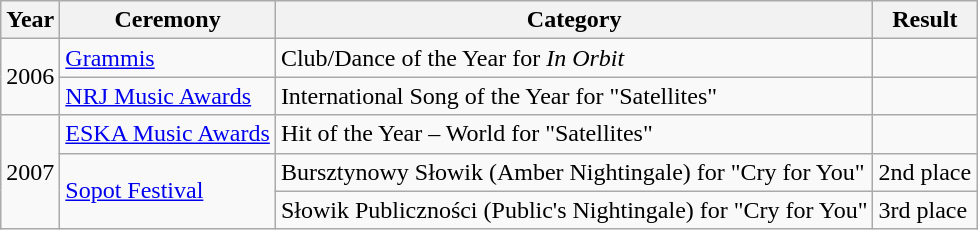<table class="wikitable">
<tr>
<th>Year</th>
<th>Ceremony</th>
<th>Category</th>
<th>Result</th>
</tr>
<tr>
<td rowspan="2">2006</td>
<td><a href='#'>Grammis</a></td>
<td>Club/Dance of the Year for <em>In Orbit</em></td>
<td></td>
</tr>
<tr>
<td><a href='#'>NRJ Music Awards</a></td>
<td>International Song of the Year for "Satellites"</td>
<td></td>
</tr>
<tr>
<td rowspan="3">2007</td>
<td><a href='#'>ESKA Music Awards</a></td>
<td>Hit of the Year – World for "Satellites"</td>
<td></td>
</tr>
<tr>
<td rowspan="2"><a href='#'>Sopot Festival</a></td>
<td>Bursztynowy Słowik (Amber Nightingale) for "Cry for You"</td>
<td>2nd place</td>
</tr>
<tr>
<td>Słowik Publiczności (Public's Nightingale) for "Cry for You"</td>
<td>3rd place</td>
</tr>
</table>
